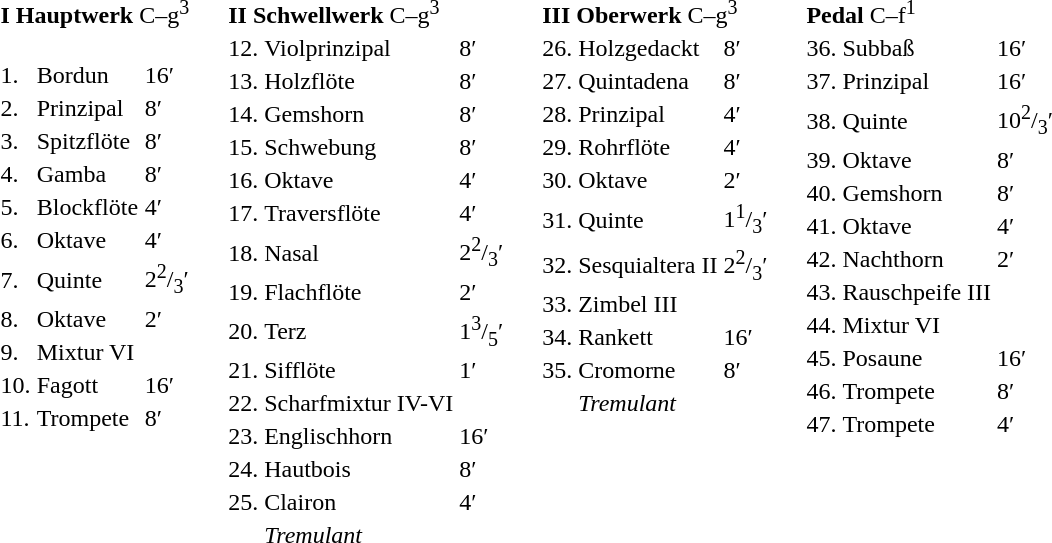<table border="0" cellspacing="10" cellpadding="10" style="border-collapse:collapse;">
<tr>
<td style="vertical-align:top"><br><table border="0">
<tr>
<td colspan=3><strong>I Hauptwerk</strong> C–g<sup>3</sup> <br><br></td>
</tr>
<tr>
<td>1.</td>
<td>Bordun</td>
<td>16′</td>
</tr>
<tr>
<td>2.</td>
<td>Prinzipal</td>
<td>8′</td>
</tr>
<tr>
<td>3.</td>
<td>Spitzflöte</td>
<td>8′</td>
</tr>
<tr>
<td>4.</td>
<td>Gamba</td>
<td>8′</td>
</tr>
<tr>
<td>5.</td>
<td>Blockflöte</td>
<td>4′</td>
</tr>
<tr>
<td>6.</td>
<td>Oktave</td>
<td>4′</td>
</tr>
<tr>
<td>7.</td>
<td>Quinte</td>
<td>2<sup>2</sup>/<sub>3</sub>′</td>
</tr>
<tr>
<td>8.</td>
<td>Oktave</td>
<td>2′</td>
</tr>
<tr>
<td>9.</td>
<td>Mixtur VI</td>
</tr>
<tr>
<td>10.</td>
<td>Fagott</td>
<td>16′</td>
</tr>
<tr>
<td>11.</td>
<td>Trompete</td>
<td>8′</td>
</tr>
</table>
</td>
<td style="vertical-align:top"><br><table border="0">
<tr>
<td colspan=3><strong>II Schwellwerk</strong> C–g<sup>3</sup><br></td>
</tr>
<tr>
<td>12.</td>
<td>Violprinzipal</td>
<td>8′</td>
</tr>
<tr>
<td>13.</td>
<td>Holzflöte</td>
<td>8′</td>
</tr>
<tr>
<td>14.</td>
<td>Gemshorn</td>
<td>8′</td>
</tr>
<tr>
<td>15.</td>
<td>Schwebung</td>
<td>8′</td>
</tr>
<tr>
<td>16.</td>
<td>Oktave</td>
<td>4′</td>
</tr>
<tr>
<td>17.</td>
<td>Traversflöte</td>
<td>4′</td>
</tr>
<tr>
<td>18.</td>
<td>Nasal</td>
<td>2<sup>2</sup>/<sub>3</sub>′</td>
</tr>
<tr>
<td>19.</td>
<td>Flachflöte</td>
<td>2′</td>
</tr>
<tr>
<td>20.</td>
<td>Terz</td>
<td>1<sup>3</sup>/<sub>5</sub>′</td>
</tr>
<tr>
<td>21.</td>
<td>Sifflöte</td>
<td>1′</td>
</tr>
<tr>
<td>22.</td>
<td>Scharfmixtur IV-VI</td>
</tr>
<tr>
<td>23.</td>
<td>Englischhorn</td>
<td>16′</td>
</tr>
<tr>
<td>24.</td>
<td>Hautbois</td>
<td>8′</td>
</tr>
<tr>
<td>25.</td>
<td>Clairon</td>
<td>4′</td>
</tr>
<tr>
<td></td>
<td><em>Tremulant</em></td>
</tr>
</table>
</td>
<td style="vertical-align:top"><br><table border="0">
<tr>
<td colspan=3><strong>III Oberwerk</strong> C–g<sup>3</sup><br></td>
</tr>
<tr>
<td>26.</td>
<td>Holzgedackt</td>
<td>8′</td>
</tr>
<tr>
<td>27.</td>
<td>Quintadena</td>
<td>8′</td>
</tr>
<tr>
<td>28.</td>
<td>Prinzipal</td>
<td>4′</td>
</tr>
<tr>
<td>29.</td>
<td>Rohrflöte</td>
<td>4′</td>
</tr>
<tr>
<td>30.</td>
<td>Oktave</td>
<td>2′</td>
</tr>
<tr>
<td>31.</td>
<td>Quinte</td>
<td>1<sup>1</sup>/<sub>3</sub>′</td>
</tr>
<tr>
<td>32.</td>
<td>Sesquialtera II</td>
<td>2<sup>2</sup>/<sub>3</sub>′</td>
</tr>
<tr>
<td>33.</td>
<td>Zimbel III</td>
</tr>
<tr>
<td>34.</td>
<td>Rankett</td>
<td>16′</td>
</tr>
<tr>
<td>35.</td>
<td>Cromorne</td>
<td>8′</td>
</tr>
<tr>
<td></td>
<td><em>Tremulant</em></td>
</tr>
</table>
</td>
<td style="vertical-align:top"><br><table border="0">
<tr>
<td colspan=3><strong>Pedal</strong> C–f<sup>1</sup><br></td>
</tr>
<tr>
<td>36.</td>
<td>Subbaß</td>
<td>16′</td>
</tr>
<tr>
<td>37.</td>
<td>Prinzipal</td>
<td>16′</td>
</tr>
<tr>
<td>38.</td>
<td>Quinte</td>
<td>10<sup>2</sup>/<sub>3</sub>′</td>
</tr>
<tr>
<td>39.</td>
<td>Oktave</td>
<td>8′</td>
</tr>
<tr>
<td>40.</td>
<td>Gemshorn</td>
<td>8′</td>
</tr>
<tr>
<td>41.</td>
<td>Oktave</td>
<td>4′</td>
</tr>
<tr>
<td>42.</td>
<td>Nachthorn</td>
<td>2′</td>
</tr>
<tr>
<td>43.</td>
<td>Rauschpeife III</td>
</tr>
<tr>
<td>44.</td>
<td>Mixtur VI</td>
</tr>
<tr>
<td>45.</td>
<td>Posaune</td>
<td>16′</td>
</tr>
<tr>
<td>46.</td>
<td>Trompete</td>
<td>8′</td>
</tr>
<tr>
<td>47.</td>
<td>Trompete</td>
<td>4′</td>
</tr>
</table>
</td>
</tr>
</table>
